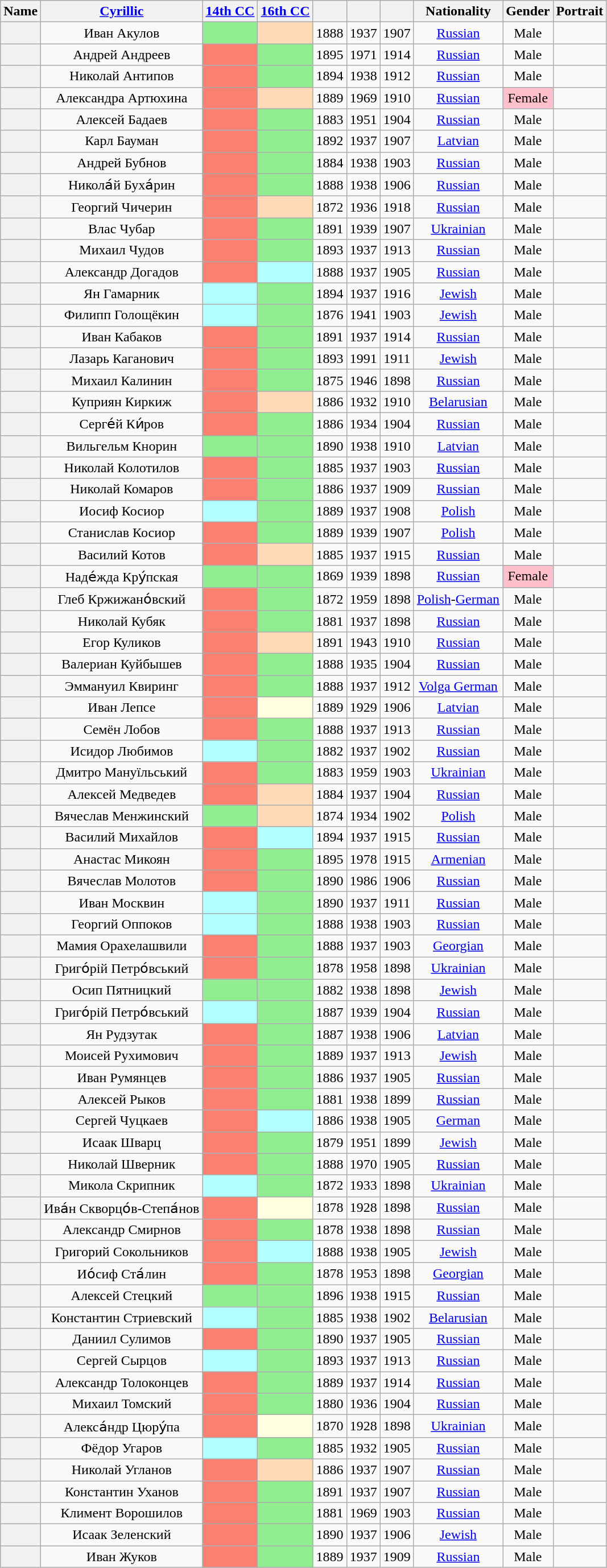<table class="wikitable sortable" style=text-align:center>
<tr>
<th scope="col">Name</th>
<th scope="col" class="unsortable"><a href='#'>Cyrillic</a></th>
<th scope="col"><a href='#'>14th CC</a></th>
<th scope="col"><a href='#'>16th CC</a></th>
<th scope="col"></th>
<th scope="col"></th>
<th scope="col"></th>
<th scope="col">Nationality</th>
<th scope="col">Gender</th>
<th scope="col" class="unsortable">Portrait</th>
</tr>
<tr>
<th align="center" scope="row" style="font-weight:normal;"></th>
<td>Иван Акулов</td>
<td bgcolor = LightGreen></td>
<td bgcolor = PeachPuff></td>
<td>1888</td>
<td>1937</td>
<td>1907</td>
<td><a href='#'>Russian</a></td>
<td>Male</td>
<td></td>
</tr>
<tr>
<th align="center" scope="row" style="font-weight:normal;"></th>
<td>Андрей Андреев</td>
<td bgcolor = Salmon></td>
<td bgcolor = LightGreen></td>
<td>1895</td>
<td>1971</td>
<td>1914</td>
<td><a href='#'>Russian</a></td>
<td>Male</td>
<td></td>
</tr>
<tr>
<th align="center" scope="row" style="font-weight:normal;"></th>
<td>Николай Антипов</td>
<td bgcolor = Salmon></td>
<td bgcolor = LightGreen></td>
<td>1894</td>
<td>1938</td>
<td>1912</td>
<td><a href='#'>Russian</a></td>
<td>Male</td>
<td></td>
</tr>
<tr>
<th align="center" scope="row" style="font-weight:normal;"></th>
<td>Александра Артюхина</td>
<td bgcolor = Salmon></td>
<td bgcolor = PeachPuff></td>
<td>1889</td>
<td>1969</td>
<td>1910</td>
<td><a href='#'>Russian</a></td>
<td style="background: Pink">Female</td>
<td></td>
</tr>
<tr>
<th align="center" scope="row" style="font-weight:normal;"></th>
<td>Алексей Бадаев</td>
<td bgcolor = Salmon></td>
<td bgcolor = LightGreen></td>
<td>1883</td>
<td>1951</td>
<td>1904</td>
<td><a href='#'>Russian</a></td>
<td>Male</td>
<td></td>
</tr>
<tr>
<th align="center" scope="row" style="font-weight:normal;"></th>
<td>Карл Бауман</td>
<td bgcolor = Salmon></td>
<td bgcolor = LightGreen></td>
<td>1892</td>
<td>1937</td>
<td>1907</td>
<td><a href='#'>Latvian</a></td>
<td>Male</td>
<td></td>
</tr>
<tr>
<th align="center" scope="row" style="font-weight:normal;"></th>
<td>Андрей Бубнов</td>
<td bgcolor = Salmon></td>
<td bgcolor = LightGreen></td>
<td>1884</td>
<td>1938</td>
<td>1903</td>
<td><a href='#'>Russian</a></td>
<td>Male</td>
<td></td>
</tr>
<tr>
<th align="center" scope="row" style="font-weight:normal;"></th>
<td>Никола́й Буха́рин</td>
<td bgcolor = Salmon></td>
<td bgcolor = LightGreen></td>
<td>1888</td>
<td>1938</td>
<td>1906</td>
<td><a href='#'>Russian</a></td>
<td>Male</td>
<td></td>
</tr>
<tr>
<th align="center" scope="row" style="font-weight:normal;"></th>
<td>Георгий Чичерин</td>
<td bgcolor = Salmon></td>
<td bgcolor = PeachPuff></td>
<td>1872</td>
<td>1936</td>
<td>1918</td>
<td><a href='#'>Russian</a></td>
<td>Male</td>
<td></td>
</tr>
<tr>
<th align="center" scope="row" style="font-weight:normal;"></th>
<td>Влас Чубар</td>
<td bgcolor = Salmon></td>
<td bgcolor = LightGreen></td>
<td>1891</td>
<td>1939</td>
<td>1907</td>
<td><a href='#'>Ukrainian</a></td>
<td>Male</td>
<td></td>
</tr>
<tr>
<th align="center" scope="row" style="font-weight:normal;"></th>
<td>Михаил Чудов</td>
<td bgcolor = Salmon></td>
<td bgcolor = LightGreen></td>
<td>1893</td>
<td>1937</td>
<td>1913</td>
<td><a href='#'>Russian</a></td>
<td>Male</td>
<td></td>
</tr>
<tr>
<th align="center" scope="row" style="font-weight:normal;"></th>
<td>Александр Догадов</td>
<td bgcolor = Salmon></td>
<td bgcolor = #B2FFFF></td>
<td>1888</td>
<td>1937</td>
<td>1905</td>
<td><a href='#'>Russian</a></td>
<td>Male</td>
<td></td>
</tr>
<tr>
<th align="center" scope="row" style="font-weight:normal;"></th>
<td>Ян Гамарник</td>
<td bgcolor = #B2FFFF></td>
<td bgcolor = LightGreen></td>
<td>1894</td>
<td>1937</td>
<td>1916</td>
<td><a href='#'>Jewish</a></td>
<td>Male</td>
<td></td>
</tr>
<tr>
<th align="center" scope="row" style="font-weight:normal;"></th>
<td>Филипп Голощёкин</td>
<td bgcolor = #B2FFFF></td>
<td bgcolor = LightGreen></td>
<td>1876</td>
<td>1941</td>
<td>1903</td>
<td><a href='#'>Jewish</a></td>
<td>Male</td>
<td></td>
</tr>
<tr>
<th align="center" scope="row" style="font-weight:normal;"></th>
<td>Иван Кабаков</td>
<td bgcolor = Salmon></td>
<td bgcolor = LightGreen></td>
<td>1891</td>
<td>1937</td>
<td>1914</td>
<td><a href='#'>Russian</a></td>
<td>Male</td>
<td></td>
</tr>
<tr>
<th align="center" scope="row" style="font-weight:normal;"></th>
<td>Лазарь Каганович</td>
<td bgcolor = Salmon></td>
<td bgcolor = LightGreen></td>
<td>1893</td>
<td>1991</td>
<td>1911</td>
<td><a href='#'>Jewish</a><br></td>
<td>Male</td>
<td></td>
</tr>
<tr>
<th align="center" scope="row" style="font-weight:normal;"></th>
<td>Михаил Калинин</td>
<td bgcolor = Salmon></td>
<td bgcolor = LightGreen></td>
<td>1875</td>
<td>1946</td>
<td>1898</td>
<td><a href='#'>Russian</a></td>
<td>Male</td>
<td></td>
</tr>
<tr>
<th align="center" scope="row" style="font-weight:normal;"></th>
<td>Куприян Киркиж</td>
<td bgcolor = Salmon></td>
<td bgcolor = PeachPuff></td>
<td>1886</td>
<td>1932</td>
<td>1910</td>
<td><a href='#'>Belarusian</a></td>
<td>Male</td>
<td></td>
</tr>
<tr>
<th align="center" scope="row" style="font-weight:normal;"></th>
<td>Серге́й Ки́ров</td>
<td bgcolor = Salmon></td>
<td bgcolor = LightGreen></td>
<td>1886</td>
<td>1934</td>
<td>1904</td>
<td><a href='#'>Russian</a></td>
<td>Male</td>
<td></td>
</tr>
<tr>
<th align="center" scope="row" style="font-weight:normal;"></th>
<td>Вильгельм Кнорин</td>
<td bgcolor = LightGreen></td>
<td bgcolor = LightGreen></td>
<td>1890</td>
<td>1938</td>
<td>1910</td>
<td><a href='#'>Latvian</a></td>
<td>Male</td>
<td></td>
</tr>
<tr>
<th align="center" scope="row" style="font-weight:normal;"></th>
<td>Николай Колотилов</td>
<td bgcolor = Salmon></td>
<td bgcolor = LightGreen></td>
<td>1885</td>
<td>1937</td>
<td>1903</td>
<td><a href='#'>Russian</a></td>
<td>Male</td>
<td></td>
</tr>
<tr>
<th align="center" scope="row" style="font-weight:normal;"></th>
<td>Николай Комаров</td>
<td bgcolor = Salmon></td>
<td bgcolor = LightGreen></td>
<td>1886</td>
<td>1937</td>
<td>1909</td>
<td><a href='#'>Russian</a></td>
<td>Male</td>
<td></td>
</tr>
<tr>
<th align="center" scope="row" style="font-weight:normal;"></th>
<td>Иосиф Косиор</td>
<td bgcolor = #B2FFFF></td>
<td bgcolor = LightGreen></td>
<td>1889</td>
<td>1937</td>
<td>1908</td>
<td><a href='#'>Polish</a></td>
<td>Male</td>
<td></td>
</tr>
<tr>
<th align="center" scope="row" style="font-weight:normal;"></th>
<td>Станислав Косиор</td>
<td bgcolor = Salmon></td>
<td bgcolor = LightGreen></td>
<td>1889</td>
<td>1939</td>
<td>1907</td>
<td><a href='#'>Polish</a></td>
<td>Male</td>
<td></td>
</tr>
<tr>
<th align="center" scope="row" style="font-weight:normal;"></th>
<td>Василий Котов</td>
<td bgcolor = Salmon></td>
<td bgcolor = PeachPuff></td>
<td>1885</td>
<td>1937</td>
<td>1915</td>
<td><a href='#'>Russian</a></td>
<td>Male</td>
<td></td>
</tr>
<tr>
<th align="center" scope="row" style="font-weight:normal;"></th>
<td>Наде́жда Кру́пская</td>
<td bgcolor = LightGreen></td>
<td bgcolor = LightGreen></td>
<td>1869</td>
<td>1939</td>
<td>1898</td>
<td><a href='#'>Russian</a></td>
<td style="background: Pink">Female</td>
<td></td>
</tr>
<tr>
<th align="center" scope="row" style="font-weight:normal;"></th>
<td>Глеб Кржижано́вский</td>
<td bgcolor = Salmon></td>
<td bgcolor = LightGreen></td>
<td>1872</td>
<td>1959</td>
<td>1898</td>
<td><a href='#'>Polish</a>-<a href='#'>German</a><br></td>
<td>Male</td>
<td></td>
</tr>
<tr>
<th align="center" scope="row" style="font-weight:normal;"></th>
<td>Николай Кубяк</td>
<td bgcolor = Salmon></td>
<td bgcolor = LightGreen></td>
<td>1881</td>
<td>1937</td>
<td>1898</td>
<td><a href='#'>Russian</a></td>
<td>Male</td>
<td></td>
</tr>
<tr>
<th align="center" scope="row" style="font-weight:normal;"></th>
<td>Егор Куликов</td>
<td bgcolor = Salmon></td>
<td bgcolor = PeachPuff></td>
<td>1891</td>
<td>1943</td>
<td>1910</td>
<td><a href='#'>Russian</a></td>
<td>Male</td>
<td></td>
</tr>
<tr>
<th align="center" scope="row" style="font-weight:normal;"></th>
<td>Валериан Куйбышев</td>
<td bgcolor = Salmon></td>
<td bgcolor = LightGreen></td>
<td>1888</td>
<td>1935</td>
<td>1904</td>
<td><a href='#'>Russian</a></td>
<td>Male</td>
<td></td>
</tr>
<tr>
<th align="center" scope="row" style="font-weight:normal;"></th>
<td>Эммануил Квиринг</td>
<td bgcolor = Salmon></td>
<td bgcolor = LightGreen></td>
<td>1888</td>
<td>1937</td>
<td>1912</td>
<td><a href='#'>Volga German</a></td>
<td>Male</td>
<td></td>
</tr>
<tr>
<th align="center" scope="row" style="font-weight:normal;"></th>
<td>Иван Лепсе</td>
<td bgcolor = Salmon></td>
<td bgcolor = LightYellow></td>
<td>1889</td>
<td>1929</td>
<td>1906</td>
<td><a href='#'>Latvian</a></td>
<td>Male</td>
<td></td>
</tr>
<tr>
<th align="center" scope="row" style="font-weight:normal;"></th>
<td>Семён Лобов</td>
<td bgcolor = Salmon></td>
<td bgcolor = LightGreen></td>
<td>1888</td>
<td>1937</td>
<td>1913</td>
<td><a href='#'>Russian</a></td>
<td>Male</td>
<td></td>
</tr>
<tr>
<th align="center" scope="row" style="font-weight:normal;"></th>
<td>Исидор Любимов</td>
<td bgcolor = #B2FFFF></td>
<td bgcolor = LightGreen></td>
<td>1882</td>
<td>1937</td>
<td>1902</td>
<td><a href='#'>Russian</a></td>
<td>Male</td>
<td></td>
</tr>
<tr>
<th align="center" scope="row" style="font-weight:normal;"></th>
<td>Дмитро Мануїльський</td>
<td bgcolor = Salmon></td>
<td bgcolor = LightGreen></td>
<td>1883</td>
<td>1959</td>
<td>1903</td>
<td><a href='#'>Ukrainian</a></td>
<td>Male</td>
<td></td>
</tr>
<tr>
<th align="center" scope="row" style="font-weight:normal;"></th>
<td>Алексей Медведев</td>
<td bgcolor = Salmon></td>
<td bgcolor = PeachPuff></td>
<td>1884</td>
<td>1937</td>
<td>1904</td>
<td><a href='#'>Russian</a></td>
<td>Male</td>
<td></td>
</tr>
<tr>
<th align="center" scope="row" style="font-weight:normal;"></th>
<td>Вячеслав Менжинский</td>
<td bgcolor = LightGreen></td>
<td bgcolor = PeachPuff></td>
<td>1874</td>
<td>1934</td>
<td>1902</td>
<td><a href='#'>Polish</a></td>
<td>Male</td>
<td></td>
</tr>
<tr>
<th align="center" scope="row" style="font-weight:normal;"></th>
<td>Василий Михайлов</td>
<td bgcolor = Salmon></td>
<td bgcolor = #B2FFFF></td>
<td>1894</td>
<td>1937</td>
<td>1915</td>
<td><a href='#'>Russian</a></td>
<td>Male</td>
<td></td>
</tr>
<tr>
<th align="center" scope="row" style="font-weight:normal;"></th>
<td>Анастас Микоян</td>
<td bgcolor = Salmon></td>
<td bgcolor = LightGreen></td>
<td>1895</td>
<td>1978</td>
<td>1915</td>
<td><a href='#'>Armenian</a></td>
<td>Male</td>
<td></td>
</tr>
<tr>
<th align="center" scope="row" style="font-weight:normal;"></th>
<td>Вячеслав Молотов</td>
<td bgcolor = Salmon></td>
<td bgcolor = LightGreen></td>
<td>1890</td>
<td>1986</td>
<td>1906</td>
<td><a href='#'>Russian</a></td>
<td>Male</td>
<td></td>
</tr>
<tr>
<th align="center" scope="row" style="font-weight:normal;"></th>
<td>Иван Москвин</td>
<td bgcolor = #B2FFFF></td>
<td bgcolor = LightGreen></td>
<td>1890</td>
<td>1937</td>
<td>1911</td>
<td><a href='#'>Russian</a></td>
<td>Male</td>
<td></td>
</tr>
<tr>
<th align="center" scope="row" style="font-weight:normal;"></th>
<td>Георгий Оппоков</td>
<td bgcolor = #B2FFFF></td>
<td bgcolor = LightGreen></td>
<td>1888</td>
<td>1938</td>
<td>1903</td>
<td><a href='#'>Russian</a></td>
<td>Male</td>
<td></td>
</tr>
<tr>
<th align="center" scope="row" style="font-weight:normal;"></th>
<td>Мамия Орахелашвили</td>
<td bgcolor = Salmon></td>
<td bgcolor = LightGreen></td>
<td>1888</td>
<td>1937</td>
<td>1903</td>
<td><a href='#'>Georgian</a></td>
<td>Male</td>
<td></td>
</tr>
<tr>
<th align="center" scope="row" style="font-weight:normal;"></th>
<td>Григо́рій Петро́вський</td>
<td bgcolor = Salmon></td>
<td bgcolor = LightGreen></td>
<td>1878</td>
<td>1958</td>
<td>1898</td>
<td><a href='#'>Ukrainian</a></td>
<td>Male</td>
<td></td>
</tr>
<tr>
<th align="center" scope="row" style="font-weight:normal;"></th>
<td>Осип Пятницкий</td>
<td bgcolor = LightGreen></td>
<td bgcolor = LightGreen></td>
<td>1882</td>
<td>1938</td>
<td>1898</td>
<td><a href='#'>Jewish</a></td>
<td>Male</td>
<td></td>
</tr>
<tr>
<th align="center" scope="row" style="font-weight:normal;"></th>
<td>Григо́рій Петро́вський</td>
<td bgcolor = #B2FFFF></td>
<td bgcolor = LightGreen></td>
<td>1887</td>
<td>1939</td>
<td>1904</td>
<td><a href='#'>Russian</a></td>
<td>Male</td>
<td></td>
</tr>
<tr>
<th align="center" scope="row" style="font-weight:normal;"></th>
<td>Ян Рудзутак</td>
<td bgcolor = Salmon></td>
<td bgcolor = LightGreen></td>
<td>1887</td>
<td>1938</td>
<td>1906</td>
<td><a href='#'>Latvian</a></td>
<td>Male</td>
<td></td>
</tr>
<tr>
<th align="center" scope="row" style="font-weight:normal;"></th>
<td>Моисей Рухимович</td>
<td bgcolor = Salmon></td>
<td bgcolor = LightGreen></td>
<td>1889</td>
<td>1937</td>
<td>1913</td>
<td><a href='#'>Jewish</a></td>
<td>Male</td>
<td></td>
</tr>
<tr>
<th align="center" scope="row" style="font-weight:normal;"></th>
<td>Иван Румянцев</td>
<td bgcolor = Salmon></td>
<td bgcolor = LightGreen></td>
<td>1886</td>
<td>1937</td>
<td>1905</td>
<td><a href='#'>Russian</a></td>
<td>Male</td>
<td></td>
</tr>
<tr>
<th align="center" scope="row" style="font-weight:normal;"></th>
<td>Алексей Рыков</td>
<td bgcolor = Salmon></td>
<td bgcolor = LightGreen></td>
<td>1881</td>
<td>1938</td>
<td>1899</td>
<td><a href='#'>Russian</a></td>
<td>Male</td>
<td></td>
</tr>
<tr>
<th align="center" scope="row" style="font-weight:normal;"></th>
<td>Сергей Чуцкаев</td>
<td bgcolor = Salmon></td>
<td bgcolor = #B2FFFF></td>
<td>1886</td>
<td>1938</td>
<td>1905</td>
<td><a href='#'>German</a></td>
<td>Male</td>
<td></td>
</tr>
<tr>
<th align="center" scope="row" style="font-weight:normal;"></th>
<td>Исаак Шварц</td>
<td bgcolor = Salmon></td>
<td bgcolor = LightGreen></td>
<td>1879</td>
<td>1951</td>
<td>1899</td>
<td><a href='#'>Jewish</a></td>
<td>Male</td>
<td></td>
</tr>
<tr>
<th align="center" scope="row" style="font-weight:normal;"></th>
<td>Николай Шверник</td>
<td bgcolor = Salmon></td>
<td bgcolor = LightGreen></td>
<td>1888</td>
<td>1970</td>
<td>1905</td>
<td><a href='#'>Russian</a></td>
<td>Male</td>
<td></td>
</tr>
<tr>
<th align="center" scope="row" style="font-weight:normal;"></th>
<td>Микола Скрипник</td>
<td bgcolor = #B2FFFF></td>
<td bgcolor = LightGreen></td>
<td>1872</td>
<td>1933</td>
<td>1898</td>
<td><a href='#'>Ukrainian</a></td>
<td>Male</td>
<td></td>
</tr>
<tr>
<th align="center" scope="row" style="font-weight:normal;"></th>
<td>Ива́н Скворцо́в-Степа́нов</td>
<td bgcolor = Salmon></td>
<td bgcolor = LightYellow></td>
<td>1878</td>
<td>1928</td>
<td>1898</td>
<td><a href='#'>Russian</a></td>
<td>Male</td>
<td></td>
</tr>
<tr>
<th align="center" scope="row" style="font-weight:normal;"></th>
<td>Александр Смирнов</td>
<td bgcolor = Salmon></td>
<td bgcolor = LightGreen></td>
<td>1878</td>
<td>1938</td>
<td>1898</td>
<td><a href='#'>Russian</a></td>
<td>Male</td>
<td></td>
</tr>
<tr>
<th align="center" scope="row" style="font-weight:normal;"></th>
<td>Григорий Сокольников</td>
<td bgcolor = Salmon></td>
<td bgcolor = #B2FFFF></td>
<td>1888</td>
<td>1938</td>
<td>1905</td>
<td><a href='#'>Jewish</a></td>
<td>Male</td>
<td></td>
</tr>
<tr>
<th align="center" scope="row" style="font-weight:normal;"></th>
<td>Ио́сиф Ста́лин</td>
<td bgcolor = Salmon></td>
<td bgcolor = LightGreen></td>
<td>1878</td>
<td>1953</td>
<td>1898</td>
<td><a href='#'>Georgian</a></td>
<td>Male</td>
<td></td>
</tr>
<tr>
<th align="center" scope="row" style="font-weight:normal;"></th>
<td>Алексей Стецкий</td>
<td bgcolor = LightGreen></td>
<td bgcolor = LightGreen></td>
<td>1896</td>
<td>1938</td>
<td>1915</td>
<td><a href='#'>Russian</a></td>
<td>Male</td>
<td></td>
</tr>
<tr>
<th align="center" scope="row" style="font-weight:normal;"></th>
<td>Константин Стриевский</td>
<td bgcolor = #B2FFFF></td>
<td bgcolor = LightGreen></td>
<td>1885</td>
<td>1938</td>
<td>1902</td>
<td><a href='#'>Belarusian</a></td>
<td>Male</td>
<td></td>
</tr>
<tr>
<th align="center" scope="row" style="font-weight:normal;"></th>
<td>Даниил Сулимов</td>
<td bgcolor = Salmon></td>
<td bgcolor = LightGreen></td>
<td>1890</td>
<td>1937</td>
<td>1905</td>
<td><a href='#'>Russian</a></td>
<td>Male</td>
<td></td>
</tr>
<tr>
<th align="center" scope="row" style="font-weight:normal;"></th>
<td>Сергей Сырцов</td>
<td bgcolor = #B2FFFF></td>
<td bgcolor = LightGreen></td>
<td>1893</td>
<td>1937</td>
<td>1913</td>
<td><a href='#'>Russian</a></td>
<td>Male</td>
<td></td>
</tr>
<tr>
<th align="center" scope="row" style="font-weight:normal;"></th>
<td>Александр Толоконцев</td>
<td bgcolor = Salmon></td>
<td bgcolor = LightGreen></td>
<td>1889</td>
<td>1937</td>
<td>1914</td>
<td><a href='#'>Russian</a></td>
<td>Male</td>
<td></td>
</tr>
<tr>
<th align="center" scope="row" style="font-weight:normal;"></th>
<td>Михаил Томский</td>
<td bgcolor = Salmon></td>
<td bgcolor = LightGreen></td>
<td>1880</td>
<td>1936</td>
<td>1904</td>
<td><a href='#'>Russian</a></td>
<td>Male</td>
<td></td>
</tr>
<tr>
<th align="center" scope="row" style="font-weight:normal;"></th>
<td>Алекса́ндр Цюру́па</td>
<td bgcolor = Salmon></td>
<td bgcolor = LightYellow></td>
<td>1870</td>
<td>1928</td>
<td>1898</td>
<td><a href='#'>Ukrainian</a></td>
<td>Male</td>
<td></td>
</tr>
<tr>
<th align="center" scope="row" style="font-weight:normal;"></th>
<td>Фёдор Угаров</td>
<td bgcolor = #B2FFFF></td>
<td bgcolor = LightGreen></td>
<td>1885</td>
<td>1932</td>
<td>1905</td>
<td><a href='#'>Russian</a></td>
<td>Male</td>
<td></td>
</tr>
<tr>
<th align="center" scope="row" style="font-weight:normal;"></th>
<td>Николай Угланов</td>
<td bgcolor = Salmon></td>
<td bgcolor = PeachPuff></td>
<td>1886</td>
<td>1937</td>
<td>1907</td>
<td><a href='#'>Russian</a></td>
<td>Male</td>
<td></td>
</tr>
<tr>
<th align="center" scope="row" style="font-weight:normal;"></th>
<td>Константин Уханов</td>
<td bgcolor = Salmon></td>
<td bgcolor = LightGreen></td>
<td>1891</td>
<td>1937</td>
<td>1907</td>
<td><a href='#'>Russian</a></td>
<td>Male</td>
<td></td>
</tr>
<tr>
<th align="center" scope="row" style="font-weight:normal;"></th>
<td>Климент Ворошилов</td>
<td bgcolor = Salmon></td>
<td bgcolor = LightGreen></td>
<td>1881</td>
<td>1969</td>
<td>1903</td>
<td><a href='#'>Russian</a></td>
<td>Male</td>
<td></td>
</tr>
<tr>
<th align="center" scope="row" style="font-weight:normal;"></th>
<td>Исаак Зеленский</td>
<td bgcolor = Salmon></td>
<td bgcolor = LightGreen></td>
<td>1890</td>
<td>1937</td>
<td>1906</td>
<td><a href='#'>Jewish</a></td>
<td>Male</td>
<td></td>
</tr>
<tr>
<th align="center" scope="row" style="font-weight:normal;"></th>
<td>Иван Жуков</td>
<td bgcolor = Salmon></td>
<td bgcolor = LightGreen></td>
<td>1889</td>
<td>1937</td>
<td>1909</td>
<td><a href='#'>Russian</a></td>
<td>Male</td>
<td></td>
</tr>
</table>
